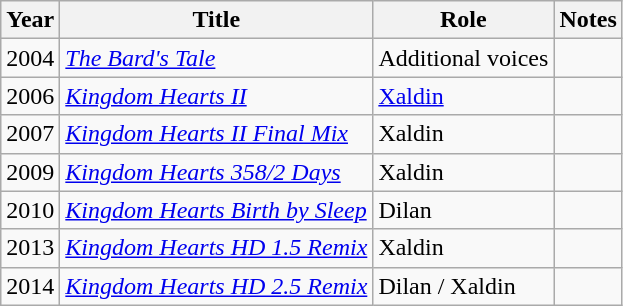<table class="wikitable sortable">
<tr>
<th>Year</th>
<th>Title</th>
<th>Role</th>
<th>Notes</th>
</tr>
<tr>
<td>2004</td>
<td><em><a href='#'>The Bard's Tale</a></em></td>
<td>Additional voices</td>
<td></td>
</tr>
<tr>
<td>2006</td>
<td><em><a href='#'>Kingdom Hearts II</a></em></td>
<td><a href='#'>Xaldin</a></td>
<td></td>
</tr>
<tr>
<td>2007</td>
<td><em><a href='#'>Kingdom Hearts II Final Mix</a></em></td>
<td>Xaldin</td>
<td></td>
</tr>
<tr>
<td>2009</td>
<td><em><a href='#'>Kingdom Hearts 358/2 Days</a></em></td>
<td>Xaldin</td>
<td></td>
</tr>
<tr>
<td>2010</td>
<td><em><a href='#'>Kingdom Hearts Birth by Sleep</a></em></td>
<td>Dilan</td>
<td></td>
</tr>
<tr>
<td>2013</td>
<td><em><a href='#'>Kingdom Hearts HD 1.5 Remix</a></em></td>
<td>Xaldin</td>
<td></td>
</tr>
<tr>
<td>2014</td>
<td><em><a href='#'>Kingdom Hearts HD 2.5 Remix</a></em></td>
<td>Dilan / Xaldin</td>
<td></td>
</tr>
</table>
